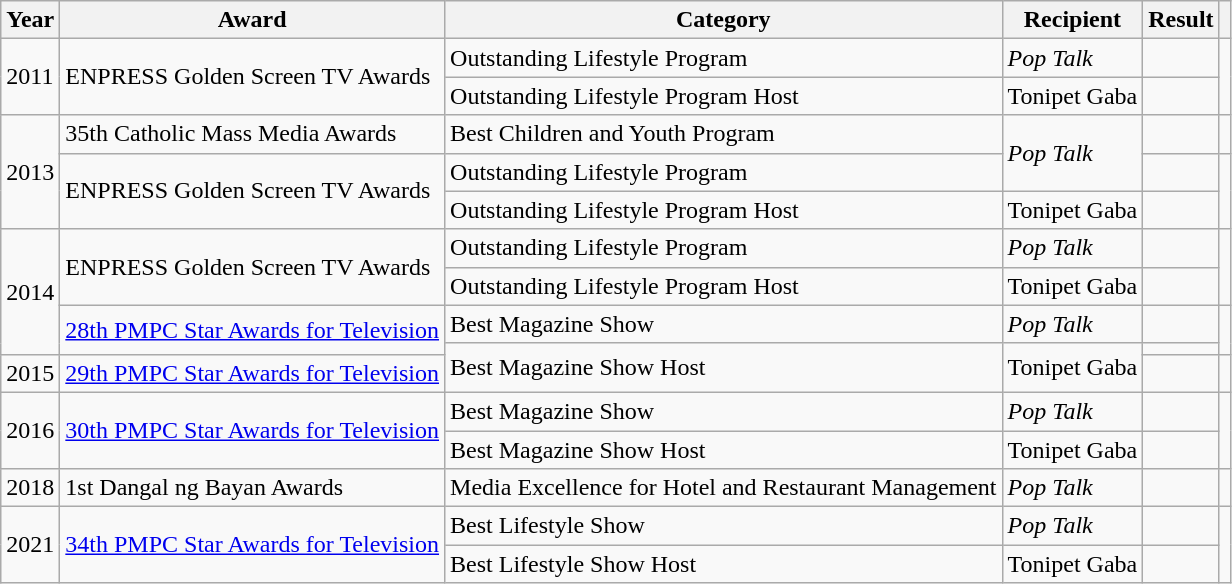<table class="wikitable">
<tr>
<th>Year</th>
<th>Award</th>
<th>Category</th>
<th>Recipient</th>
<th>Result</th>
<th></th>
</tr>
<tr>
<td rowspan=2>2011</td>
<td rowspan=2>ENPRESS Golden Screen TV Awards</td>
<td>Outstanding Lifestyle Program</td>
<td><em>Pop Talk</em></td>
<td></td>
<td rowspan=2></td>
</tr>
<tr>
<td>Outstanding Lifestyle Program Host</td>
<td>Tonipet Gaba</td>
<td></td>
</tr>
<tr>
<td rowspan=3>2013</td>
<td>35th Catholic Mass Media Awards</td>
<td>Best Children and Youth Program</td>
<td rowspan=2><em>Pop Talk</em></td>
<td></td>
<td></td>
</tr>
<tr>
<td rowspan=2>ENPRESS Golden Screen TV Awards</td>
<td>Outstanding Lifestyle Program</td>
<td></td>
<td rowspan=2></td>
</tr>
<tr>
<td>Outstanding Lifestyle Program Host</td>
<td>Tonipet Gaba</td>
<td></td>
</tr>
<tr>
<td rowspan=4>2014</td>
<td rowspan=2>ENPRESS Golden Screen TV Awards</td>
<td>Outstanding Lifestyle Program</td>
<td><em>Pop Talk</em></td>
<td></td>
<td rowspan=2></td>
</tr>
<tr>
<td>Outstanding Lifestyle Program Host</td>
<td>Tonipet Gaba</td>
<td></td>
</tr>
<tr>
<td rowspan=2><a href='#'>28th PMPC Star Awards for Television</a></td>
<td>Best Magazine Show</td>
<td><em>Pop Talk</em></td>
<td></td>
<td rowspan=2></td>
</tr>
<tr>
<td rowspan=2>Best Magazine Show Host</td>
<td rowspan=2>Tonipet Gaba</td>
<td></td>
</tr>
<tr>
<td>2015</td>
<td><a href='#'>29th PMPC Star Awards for Television</a></td>
<td></td>
<td></td>
</tr>
<tr>
<td rowspan=2>2016</td>
<td rowspan=2><a href='#'>30th PMPC Star Awards for Television</a></td>
<td>Best Magazine Show</td>
<td><em>Pop Talk</em></td>
<td></td>
<td rowspan=2></td>
</tr>
<tr>
<td>Best Magazine Show Host</td>
<td>Tonipet Gaba</td>
<td></td>
</tr>
<tr>
<td>2018</td>
<td>1st Dangal ng Bayan Awards</td>
<td>Media Excellence for Hotel and Restaurant Management</td>
<td><em>Pop Talk</em></td>
<td></td>
<td></td>
</tr>
<tr>
<td rowspan=2>2021</td>
<td rowspan=2><a href='#'>34th PMPC Star Awards for Television</a></td>
<td>Best Lifestyle Show</td>
<td><em>Pop Talk</em></td>
<td></td>
<td rowspan=2></td>
</tr>
<tr>
<td>Best Lifestyle Show Host</td>
<td>Tonipet Gaba</td>
<td></td>
</tr>
</table>
